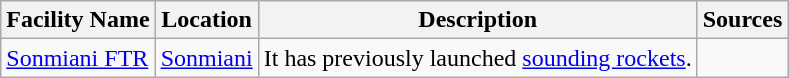<table class="wikitable">
<tr>
<th>Facility Name</th>
<th>Location</th>
<th>Description</th>
<th>Sources</th>
</tr>
<tr>
<td><a href='#'>Sonmiani FTR</a></td>
<td><a href='#'>Sonmiani</a></td>
<td>It has previously launched <a href='#'>sounding rockets</a>.</td>
<td></td>
</tr>
</table>
